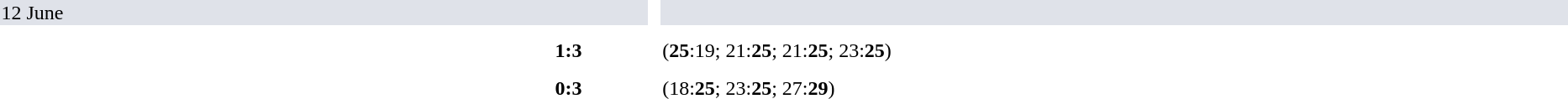<table width=100% cellspacing=10>
<tr>
<th width=20%></th>
<th width=12%></th>
<th></th>
</tr>
<tr bgcolor="#dfe2e9">
<td colspan="4">12 June</td>
<td></td>
</tr>
<tr>
<td></td>
<td align=right></td>
<td align=center><strong>1:3</strong></td>
<td><strong></strong></td>
<td>(<strong>25</strong>:19; 21:<strong>25</strong>; 21:<strong>25</strong>; 23:<strong>25</strong>)</td>
</tr>
<tr>
<td></td>
<td align=right></td>
<td align=center><strong>0:3</strong></td>
<td></td>
<td>(18:<strong>25</strong>; 23:<strong>25</strong>; 27:<strong>29</strong>)</td>
</tr>
</table>
